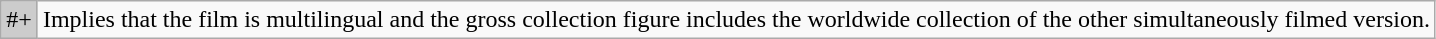<table class="wikitable">
<tr>
<td style="text-align:center; background:#ccc;">#+</td>
<td>Implies that the film is multilingual and the gross collection figure includes the worldwide collection of the other simultaneously filmed version.</td>
</tr>
</table>
